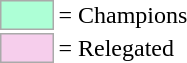<table>
<tr>
<td style="background-color:#ADFFD6; border:1px solid #aaaaaa; width:2em;"></td>
<td>= Champions</td>
</tr>
<tr>
<td style="background-color:#F6CEEC; border:1px solid #aaaaaa; width:2em;"></td>
<td>= Relegated</td>
</tr>
</table>
